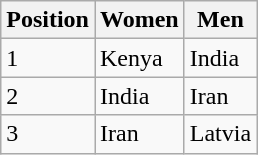<table class="wikitable">
<tr>
<th>Position</th>
<th>Women</th>
<th>Men</th>
</tr>
<tr>
<td>1</td>
<td>Kenya</td>
<td>India</td>
</tr>
<tr>
<td>2</td>
<td>India</td>
<td>Iran</td>
</tr>
<tr>
<td>3</td>
<td>Iran</td>
<td>Latvia</td>
</tr>
</table>
